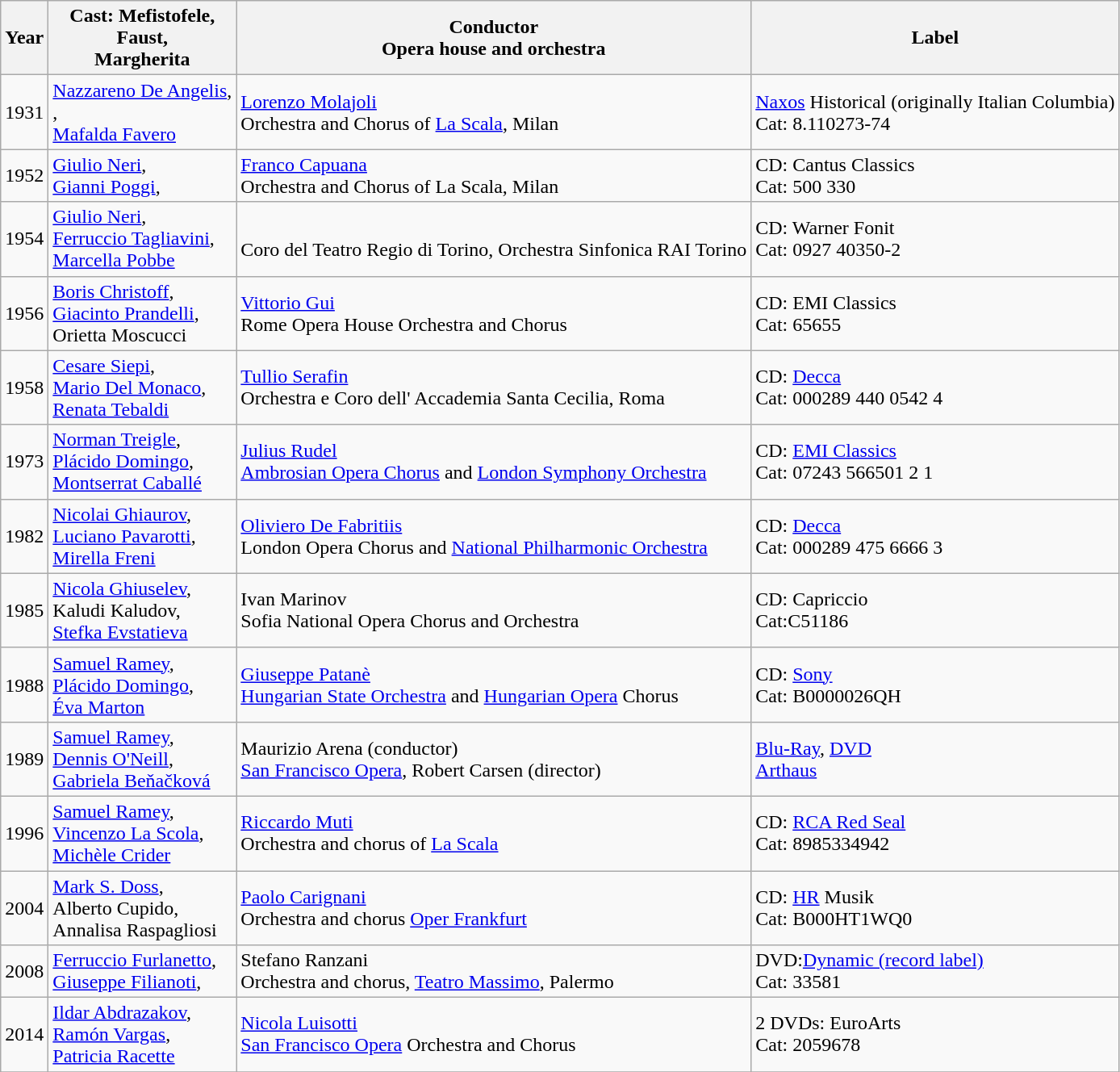<table class="wikitable">
<tr>
<th>Year</th>
<th>Cast: Mefistofele,<br>Faust,<br>Margherita</th>
<th>Conductor<br>Opera house and orchestra</th>
<th>Label</th>
</tr>
<tr>
<td>1931</td>
<td><a href='#'>Nazzareno De Angelis</a>,<br>,<br><a href='#'>Mafalda Favero</a></td>
<td><a href='#'>Lorenzo Molajoli</a><br>Orchestra and Chorus of <a href='#'>La Scala</a>, Milan</td>
<td><a href='#'>Naxos</a> Historical (originally Italian Columbia)<br>Cat: 8.110273-74</td>
</tr>
<tr>
<td>1952</td>
<td><a href='#'>Giulio Neri</a>,<br><a href='#'>Gianni Poggi</a>,<br></td>
<td><a href='#'>Franco Capuana</a><br>Orchestra and Chorus of La Scala, Milan</td>
<td>CD: Cantus Classics<br>Cat: 500 330</td>
</tr>
<tr>
<td>1954</td>
<td><a href='#'>Giulio Neri</a>,<br><a href='#'>Ferruccio Tagliavini</a>,<br><a href='#'>Marcella Pobbe</a></td>
<td><br>Coro del Teatro Regio di Torino, Orchestra Sinfonica RAI Torino</td>
<td>CD: Warner Fonit<br>Cat: 0927 40350-2</td>
</tr>
<tr>
<td>1956</td>
<td><a href='#'>Boris Christoff</a>,<br><a href='#'>Giacinto Prandelli</a>,<br>Orietta Moscucci</td>
<td><a href='#'>Vittorio Gui</a><br>Rome Opera House Orchestra and Chorus</td>
<td>CD: EMI Classics<br>Cat: 65655</td>
</tr>
<tr>
<td>1958</td>
<td><a href='#'>Cesare Siepi</a>,<br><a href='#'>Mario Del Monaco</a>,<br><a href='#'>Renata Tebaldi</a></td>
<td><a href='#'>Tullio Serafin</a><br>Orchestra e Coro dell' Accademia Santa Cecilia, Roma</td>
<td>CD: <a href='#'>Decca</a><br>Cat: 000289 440 0542 4</td>
</tr>
<tr>
<td>1973</td>
<td><a href='#'>Norman Treigle</a>,<br><a href='#'>Plácido Domingo</a>,<br><a href='#'>Montserrat Caballé</a></td>
<td><a href='#'>Julius Rudel</a><br><a href='#'>Ambrosian Opera Chorus</a> and <a href='#'>London Symphony Orchestra</a></td>
<td>CD: <a href='#'>EMI Classics</a><br>Cat: 07243 566501 2 1</td>
</tr>
<tr>
<td>1982</td>
<td><a href='#'>Nicolai Ghiaurov</a>,<br><a href='#'>Luciano Pavarotti</a>,<br><a href='#'>Mirella Freni</a></td>
<td><a href='#'>Oliviero De Fabritiis</a> <br>London Opera Chorus and <a href='#'>National Philharmonic Orchestra</a></td>
<td>CD: <a href='#'>Decca</a><br>Cat: 000289 475 6666 3</td>
</tr>
<tr>
<td>1985</td>
<td><a href='#'>Nicola Ghiuselev</a>,<br>Kaludi Kaludov,<br><a href='#'>Stefka Evstatieva</a></td>
<td>Ivan Marinov<br>Sofia National Opera Chorus and Orchestra</td>
<td>CD: Capriccio<br>Cat:C51186</td>
</tr>
<tr>
<td>1988</td>
<td><a href='#'>Samuel Ramey</a>,<br><a href='#'>Plácido Domingo</a>,<br><a href='#'>Éva Marton</a></td>
<td><a href='#'>Giuseppe Patanè</a> <br><a href='#'>Hungarian State Orchestra</a> and <a href='#'>Hungarian Opera</a> Chorus</td>
<td>CD: <a href='#'>Sony</a><br>Cat: B0000026QH</td>
</tr>
<tr>
<td>1989</td>
<td><a href='#'>Samuel Ramey</a>,<br><a href='#'>Dennis O'Neill</a>,<br><a href='#'>Gabriela Beňačková</a></td>
<td>Maurizio Arena (conductor)<br><a href='#'>San Francisco Opera</a>,
Robert Carsen (director)</td>
<td><a href='#'>Blu-Ray</a>, <a href='#'>DVD</a><br><a href='#'>Arthaus</a></td>
</tr>
<tr>
<td>1996</td>
<td><a href='#'>Samuel Ramey</a>,<br><a href='#'>Vincenzo La Scola</a>,<br><a href='#'>Michèle Crider</a></td>
<td><a href='#'>Riccardo Muti</a><br>Orchestra and chorus of <a href='#'>La Scala</a></td>
<td>CD: <a href='#'>RCA Red Seal</a><br>Cat: 8985334942</td>
</tr>
<tr>
<td>2004</td>
<td><a href='#'>Mark S. Doss</a>,<br>Alberto Cupido,<br>Annalisa Raspagliosi</td>
<td><a href='#'>Paolo Carignani</a> <br> Orchestra and chorus <a href='#'>Oper Frankfurt</a></td>
<td>CD: <a href='#'>HR</a> Musik<br>Cat: B000HT1WQ0 </td>
</tr>
<tr>
<td>2008</td>
<td><a href='#'>Ferruccio Furlanetto</a>,<br><a href='#'>Giuseppe Filianoti</a>,<br></td>
<td>Stefano Ranzani <br> Orchestra and chorus, <a href='#'>Teatro Massimo</a>, Palermo</td>
<td>DVD:<a href='#'>Dynamic (record label)</a><br>Cat: 33581</td>
</tr>
<tr>
<td>2014</td>
<td><a href='#'>Ildar Abdrazakov</a>,<br><a href='#'>Ramón Vargas</a>,<br><a href='#'>Patricia Racette</a></td>
<td><a href='#'>Nicola Luisotti</a> <br><a href='#'>San Francisco Opera</a> Orchestra and Chorus</td>
<td>2 DVDs: EuroArts<br>Cat: 2059678 </td>
</tr>
<tr>
</tr>
</table>
